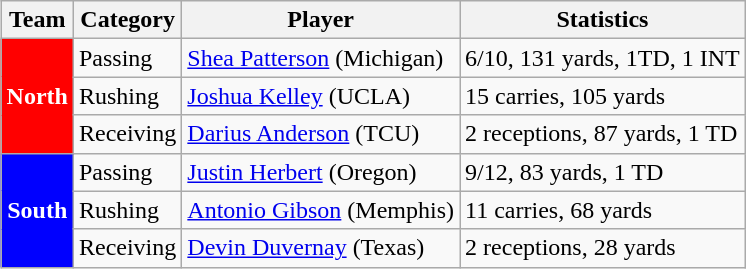<table class="wikitable" style="float: right;">
<tr>
<th>Team</th>
<th>Category</th>
<th>Player</th>
<th>Statistics</th>
</tr>
<tr>
<td rowspan=3 style="background:red; color:white; text-align:center;"><strong>North</strong></td>
<td>Passing</td>
<td><a href='#'>Shea Patterson</a> (Michigan)</td>
<td>6/10, 131 yards, 1TD, 1 INT</td>
</tr>
<tr>
<td>Rushing</td>
<td><a href='#'>Joshua Kelley</a> (UCLA)</td>
<td>15 carries, 105 yards</td>
</tr>
<tr>
<td>Receiving</td>
<td><a href='#'>Darius Anderson</a> (TCU)</td>
<td>2 receptions, 87 yards, 1 TD</td>
</tr>
<tr>
<td rowspan=3 style="background:blue; color:white; text-align:center;"><strong>South</strong></td>
<td>Passing</td>
<td><a href='#'>Justin Herbert</a> (Oregon)</td>
<td>9/12, 83 yards, 1 TD</td>
</tr>
<tr>
<td>Rushing</td>
<td><a href='#'>Antonio Gibson</a> (Memphis)</td>
<td>11 carries, 68 yards</td>
</tr>
<tr>
<td>Receiving</td>
<td><a href='#'>Devin Duvernay</a> (Texas)</td>
<td>2 receptions, 28 yards</td>
</tr>
</table>
